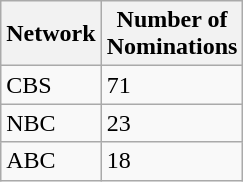<table class="wikitable">
<tr>
<th>Network</th>
<th>Number of<br>Nominations</th>
</tr>
<tr>
<td>CBS</td>
<td>71</td>
</tr>
<tr>
<td>NBC</td>
<td>23</td>
</tr>
<tr>
<td>ABC</td>
<td>18</td>
</tr>
</table>
